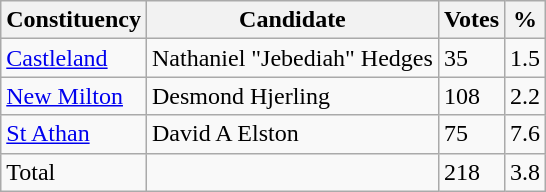<table class="wikitable">
<tr>
<th>Constituency</th>
<th>Candidate</th>
<th>Votes</th>
<th>%</th>
</tr>
<tr>
<td><a href='#'>Castleland</a></td>
<td>Nathaniel "Jebediah" Hedges</td>
<td>35</td>
<td>1.5</td>
</tr>
<tr>
<td><a href='#'>New Milton</a></td>
<td>Desmond Hjerling</td>
<td>108</td>
<td>2.2</td>
</tr>
<tr>
<td><a href='#'>St Athan</a></td>
<td>David A Elston</td>
<td>75</td>
<td>7.6</td>
</tr>
<tr>
<td>Total</td>
<td></td>
<td>218</td>
<td>3.8</td>
</tr>
</table>
